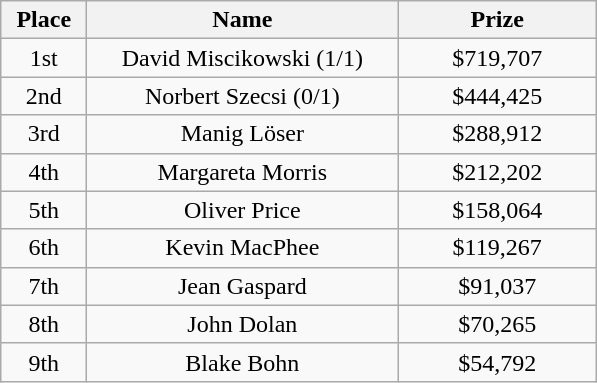<table class="wikitable">
<tr>
<th width="50">Place</th>
<th width="200">Name</th>
<th width="125">Prize</th>
</tr>
<tr>
<td align = "center">1st</td>
<td align = "center">David Miscikowski (1/1)</td>
<td align = "center">$719,707</td>
</tr>
<tr>
<td align = "center">2nd</td>
<td align = "center">Norbert Szecsi (0/1)</td>
<td align = "center">$444,425</td>
</tr>
<tr>
<td align = "center">3rd</td>
<td align = "center">Manig Löser</td>
<td align = "center">$288,912</td>
</tr>
<tr>
<td align = "center">4th</td>
<td align = "center">Margareta Morris</td>
<td align = "center">$212,202</td>
</tr>
<tr>
<td align = "center">5th</td>
<td align = "center">Oliver Price</td>
<td align = "center">$158,064</td>
</tr>
<tr>
<td align = "center">6th</td>
<td align = "center">Kevin MacPhee</td>
<td align = "center">$119,267</td>
</tr>
<tr>
<td align = "center">7th</td>
<td align = "center">Jean Gaspard</td>
<td align = "center">$91,037</td>
</tr>
<tr>
<td align = "center">8th</td>
<td align = "center">John Dolan</td>
<td align = "center">$70,265</td>
</tr>
<tr>
<td align = "center">9th</td>
<td align = "center">Blake Bohn</td>
<td align = "center">$54,792</td>
</tr>
</table>
